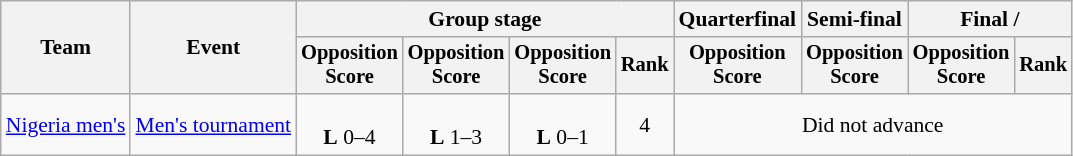<table class="wikitable" style="font-size:90%">
<tr>
<th rowspan=2>Team</th>
<th rowspan=2>Event</th>
<th colspan=4>Group stage</th>
<th>Quarterfinal</th>
<th>Semi-final</th>
<th colspan=2>Final / </th>
</tr>
<tr style="font-size:95%">
<th>Opposition<br>Score</th>
<th>Opposition<br>Score</th>
<th>Opposition<br>Score</th>
<th>Rank</th>
<th>Opposition<br>Score</th>
<th>Opposition<br>Score</th>
<th>Opposition<br>Score</th>
<th>Rank</th>
</tr>
<tr align=center>
<td align=left><a href='#'>Nigeria men's</a></td>
<td align=left><a href='#'>Men's tournament</a></td>
<td><br><strong>L</strong> 0–4</td>
<td><br><strong>L</strong> 1–3</td>
<td><br><strong>L</strong> 0–1</td>
<td>4</td>
<td colspan=4>Did not advance</td>
</tr>
</table>
